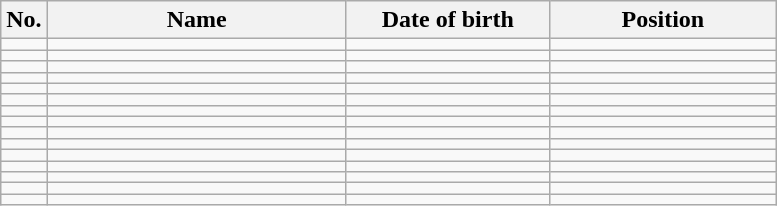<table class="wikitable sortable" style=font-size:100%; text-align:center;>
<tr>
<th>No.</th>
<th style=width:12em>Name</th>
<th style=width:8em>Date of birth</th>
<th style=width:9em>Position</th>
</tr>
<tr>
<td></td>
<td align=left></td>
<td align=right></td>
<td></td>
</tr>
<tr>
<td></td>
<td align=left></td>
<td align=right></td>
<td></td>
</tr>
<tr>
<td></td>
<td align=left></td>
<td align=right></td>
<td></td>
</tr>
<tr>
<td></td>
<td align=left></td>
<td align=right></td>
<td></td>
</tr>
<tr>
<td></td>
<td align=left></td>
<td align=right></td>
<td></td>
</tr>
<tr>
<td></td>
<td align=left></td>
<td align=right></td>
<td></td>
</tr>
<tr>
<td></td>
<td align=left></td>
<td align=right></td>
<td></td>
</tr>
<tr>
<td></td>
<td align=left></td>
<td align=right></td>
<td></td>
</tr>
<tr>
<td></td>
<td align=left></td>
<td align=right></td>
<td></td>
</tr>
<tr>
<td></td>
<td align=left></td>
<td align=right></td>
<td></td>
</tr>
<tr>
<td></td>
<td align=left></td>
<td align=right></td>
<td></td>
</tr>
<tr>
<td></td>
<td align=left></td>
<td align=right></td>
<td></td>
</tr>
<tr>
<td></td>
<td align=left></td>
<td align=right></td>
<td></td>
</tr>
<tr>
<td></td>
<td align=left></td>
<td align=right></td>
<td></td>
</tr>
<tr>
<td></td>
<td align=left></td>
<td align=right></td>
<td></td>
</tr>
</table>
